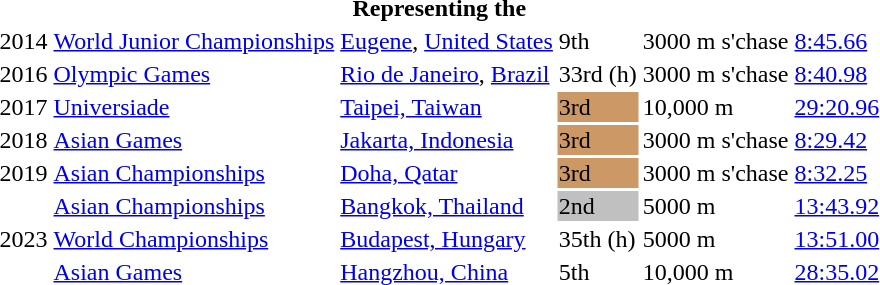<table>
<tr>
<th colspan="7">Representing the </th>
</tr>
<tr>
<td>2014</td>
<td><a href='#'>World Junior Championships</a></td>
<td><a href='#'>Eugene</a>, <a href='#'>United States</a></td>
<td>9th</td>
<td>3000 m s'chase</td>
<td><a href='#'>8:45.66</a></td>
</tr>
<tr>
<td>2016</td>
<td><a href='#'>Olympic Games</a></td>
<td><a href='#'>Rio de Janeiro</a>, <a href='#'>Brazil</a></td>
<td>33rd (h)</td>
<td>3000 m s'chase</td>
<td><a href='#'>8:40.98</a></td>
</tr>
<tr>
<td>2017</td>
<td><a href='#'>Universiade</a></td>
<td><a href='#'>Taipei, Taiwan</a></td>
<td bgcolor=cc9966>3rd</td>
<td>10,000 m</td>
<td><a href='#'>29:20.96</a></td>
</tr>
<tr>
<td>2018</td>
<td><a href='#'>Asian Games</a></td>
<td><a href='#'>Jakarta, Indonesia</a></td>
<td bgcolor=cc9966>3rd</td>
<td>3000 m s'chase</td>
<td><a href='#'>8:29.42</a></td>
</tr>
<tr>
<td>2019</td>
<td><a href='#'>Asian Championships</a></td>
<td><a href='#'>Doha, Qatar</a></td>
<td bgcolor=cc9966>3rd</td>
<td>3000 m s'chase</td>
<td><a href='#'>8:32.25</a></td>
</tr>
<tr>
<td rowspan=3>2023</td>
<td><a href='#'>Asian Championships</a></td>
<td><a href='#'>Bangkok, Thailand</a></td>
<td bgcolor=silver>2nd</td>
<td>5000 m</td>
<td><a href='#'>13:43.92</a></td>
</tr>
<tr>
<td><a href='#'>World Championships</a></td>
<td><a href='#'>Budapest, Hungary</a></td>
<td>35th (h)</td>
<td>5000 m</td>
<td><a href='#'>13:51.00</a></td>
</tr>
<tr>
<td><a href='#'>Asian Games</a></td>
<td><a href='#'>Hangzhou, China</a></td>
<td>5th</td>
<td>10,000 m</td>
<td><a href='#'>28:35.02</a></td>
</tr>
</table>
